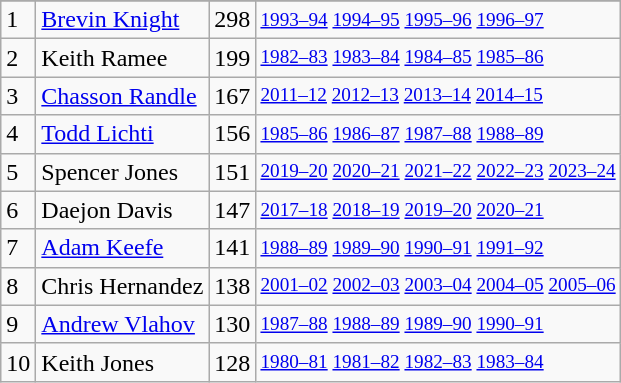<table class="wikitable">
<tr>
</tr>
<tr>
<td>1</td>
<td><a href='#'>Brevin Knight</a></td>
<td>298</td>
<td style="font-size:80%;"><a href='#'>1993–94</a> <a href='#'>1994–95</a> <a href='#'>1995–96</a> <a href='#'>1996–97</a></td>
</tr>
<tr>
<td>2</td>
<td>Keith Ramee</td>
<td>199</td>
<td style="font-size:80%;"><a href='#'>1982–83</a> <a href='#'>1983–84</a> <a href='#'>1984–85</a> <a href='#'>1985–86</a></td>
</tr>
<tr>
<td>3</td>
<td><a href='#'>Chasson Randle</a></td>
<td>167</td>
<td style="font-size:80%;"><a href='#'>2011–12</a> <a href='#'>2012–13</a> <a href='#'>2013–14</a> <a href='#'>2014–15</a></td>
</tr>
<tr>
<td>4</td>
<td><a href='#'>Todd Lichti</a></td>
<td>156</td>
<td style="font-size:80%;"><a href='#'>1985–86</a> <a href='#'>1986–87</a> <a href='#'>1987–88</a> <a href='#'>1988–89</a></td>
</tr>
<tr>
<td>5</td>
<td>Spencer Jones</td>
<td>151</td>
<td style="font-size:80%;"><a href='#'>2019–20</a> <a href='#'>2020–21</a> <a href='#'>2021–22</a> <a href='#'>2022–23</a> <a href='#'>2023–24</a></td>
</tr>
<tr>
<td>6</td>
<td>Daejon Davis</td>
<td>147</td>
<td style="font-size:80%;"><a href='#'>2017–18</a> <a href='#'>2018–19</a> <a href='#'>2019–20</a> <a href='#'>2020–21</a></td>
</tr>
<tr>
<td>7</td>
<td><a href='#'>Adam Keefe</a></td>
<td>141</td>
<td style="font-size:80%;"><a href='#'>1988–89</a> <a href='#'>1989–90</a> <a href='#'>1990–91</a> <a href='#'>1991–92</a></td>
</tr>
<tr>
<td>8</td>
<td>Chris Hernandez</td>
<td>138</td>
<td style="font-size:80%;"><a href='#'>2001–02</a> <a href='#'>2002–03</a> <a href='#'>2003–04</a> <a href='#'>2004–05</a> <a href='#'>2005–06</a></td>
</tr>
<tr>
<td>9</td>
<td><a href='#'>Andrew Vlahov</a></td>
<td>130</td>
<td style="font-size:80%;"><a href='#'>1987–88</a> <a href='#'>1988–89</a> <a href='#'>1989–90</a> <a href='#'>1990–91</a></td>
</tr>
<tr>
<td>10</td>
<td>Keith Jones</td>
<td>128</td>
<td style="font-size:80%;"><a href='#'>1980–81</a> <a href='#'>1981–82</a> <a href='#'>1982–83</a> <a href='#'>1983–84</a></td>
</tr>
</table>
